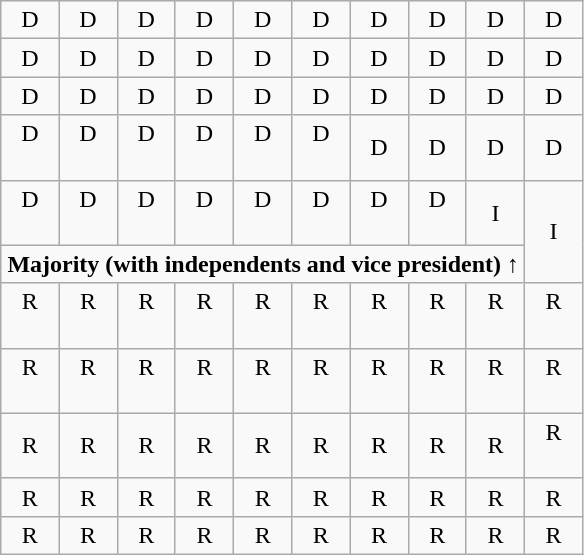<table class="wikitable" style="text-align:center;">
<tr>
<td width=10% >D</td>
<td width=10% >D</td>
<td width=10% >D</td>
<td width=10% >D</td>
<td width=10% >D</td>
<td width=10% >D</td>
<td width=10% >D</td>
<td width=10% >D</td>
<td width=10% >D</td>
<td width=10% >D</td>
</tr>
<tr>
<td>D</td>
<td>D</td>
<td>D</td>
<td>D</td>
<td>D</td>
<td>D</td>
<td>D</td>
<td>D</td>
<td>D</td>
<td>D</td>
</tr>
<tr>
<td>D</td>
<td>D</td>
<td>D</td>
<td>D</td>
<td>D</td>
<td>D</td>
<td>D</td>
<td>D</td>
<td>D</td>
<td>D</td>
</tr>
<tr>
<td>D<br><br></td>
<td>D<br><br></td>
<td>D<br><br></td>
<td>D<br><br></td>
<td>D<br><br></td>
<td>D<br><br></td>
<td>D</td>
<td>D</td>
<td>D</td>
<td>D</td>
</tr>
<tr>
<td>D<br><br></td>
<td>D<br><br></td>
<td>D<br><br></td>
<td>D<br><br></td>
<td>D<br><br></td>
<td>D<br><br></td>
<td>D<br><br></td>
<td>D<br><br></td>
<td>I</td>
<td rowspan=2 >I</td>
</tr>
<tr>
<td colspan=9 style="text-align:right"><strong>Majority (with independents and vice president) ↑</strong></td>
</tr>
<tr>
<td>R<br><br></td>
<td>R<br><br></td>
<td>R<br><br></td>
<td>R<br><br></td>
<td>R<br><br></td>
<td>R<br><br></td>
<td>R<br><br></td>
<td>R<br><br></td>
<td>R<br><br></td>
<td>R<br><br></td>
</tr>
<tr>
<td>R<br><br></td>
<td>R<br><br></td>
<td>R<br><br></td>
<td>R<br><br></td>
<td>R<br><br></td>
<td>R<br><br></td>
<td>R<br><br></td>
<td>R<br><br></td>
<td>R<br><br></td>
<td>R<br><br></td>
</tr>
<tr>
<td>R</td>
<td>R</td>
<td>R</td>
<td>R</td>
<td>R</td>
<td>R</td>
<td>R</td>
<td>R</td>
<td>R</td>
<td>R<br><br></td>
</tr>
<tr>
<td>R</td>
<td>R</td>
<td>R</td>
<td>R</td>
<td>R</td>
<td>R</td>
<td>R</td>
<td>R</td>
<td>R</td>
<td>R</td>
</tr>
<tr>
<td>R</td>
<td>R</td>
<td>R</td>
<td>R</td>
<td>R</td>
<td>R</td>
<td>R</td>
<td>R</td>
<td>R</td>
<td>R</td>
</tr>
</table>
